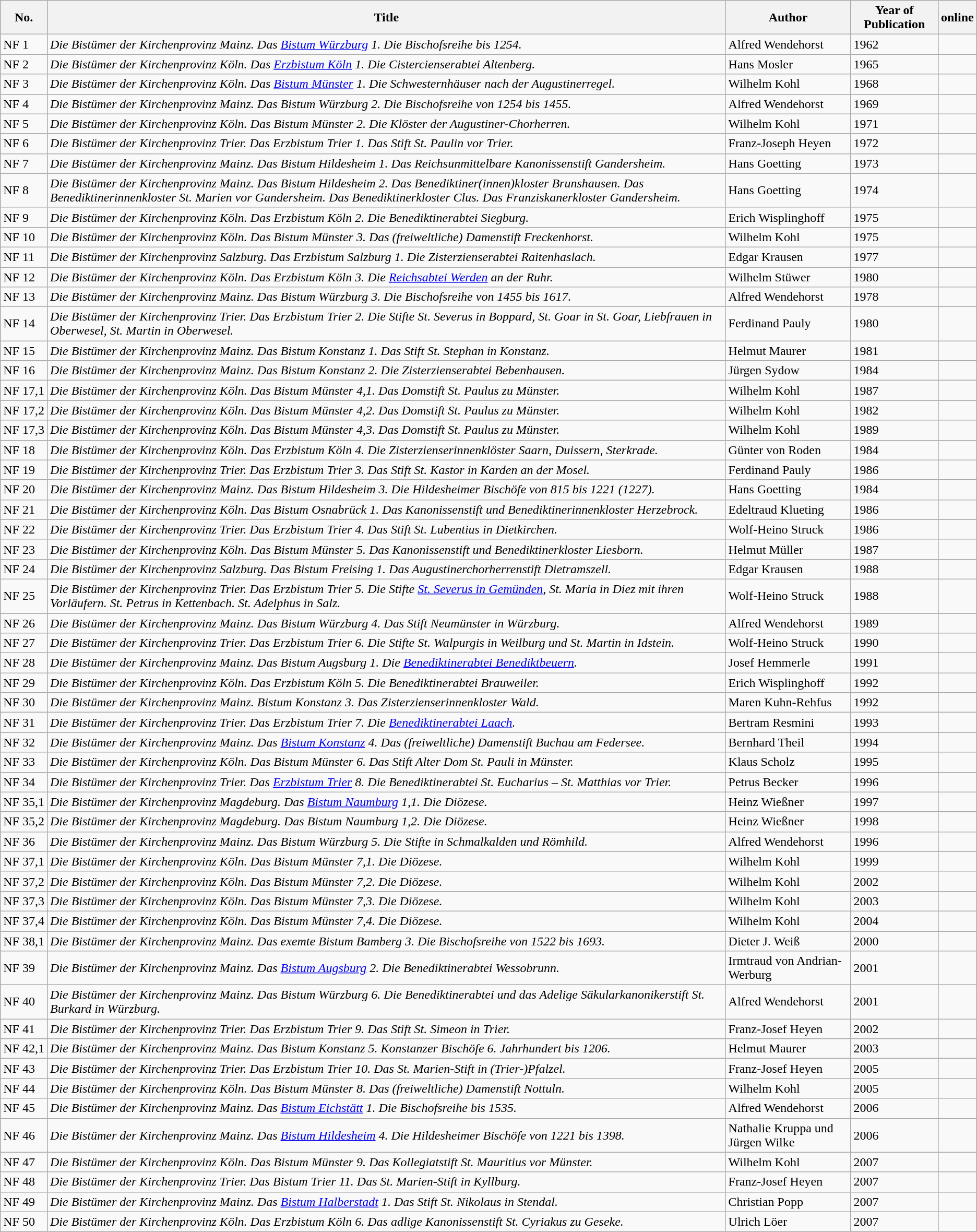<table class="wikitable sortable">
<tr>
<th>No.</th>
<th>Title</th>
<th>Author</th>
<th>Year of Publication</th>
<th class="unsortable">online</th>
</tr>
<tr>
<td data-sort-value="NF 01">NF 1</td>
<td><em>Die Bistümer der Kirchenprovinz Mainz. Das <a href='#'>Bistum Würzburg</a> 1. Die Bischofsreihe bis 1254.</em></td>
<td>Alfred Wendehorst</td>
<td>1962</td>
<td></td>
</tr>
<tr>
<td data-sort-value="NF 02">NF 2</td>
<td><em>Die Bistümer der Kirchenprovinz Köln. Das <a href='#'>Erzbistum Köln</a> 1. Die Cistercienserabtei Altenberg.</em></td>
<td>Hans Mosler</td>
<td>1965</td>
<td></td>
</tr>
<tr>
<td data-sort-value="NF 03">NF 3</td>
<td><em>Die Bistümer der Kirchenprovinz Köln. Das <a href='#'>Bistum Münster</a> 1. Die Schwesternhäuser nach der Augustinerregel.</em></td>
<td>Wilhelm Kohl</td>
<td>1968</td>
<td></td>
</tr>
<tr>
<td data-sort-value="NF 04">NF 4</td>
<td><em>Die Bistümer der Kirchenprovinz Mainz. Das Bistum Würzburg 2. Die Bischofsreihe von 1254 bis 1455.</em></td>
<td>Alfred Wendehorst</td>
<td>1969</td>
<td></td>
</tr>
<tr>
<td data-sort-value="NF 05">NF 5</td>
<td><em>Die Bistümer der Kirchenprovinz Köln. Das Bistum Münster 2. Die Klöster der Augustiner-Chorherren.</em></td>
<td>Wilhelm Kohl</td>
<td>1971</td>
<td></td>
</tr>
<tr>
<td data-sort-value="NF 06">NF 6</td>
<td><em>Die Bistümer der Kirchenprovinz Trier. Das Erzbistum Trier 1. Das Stift St. Paulin vor Trier.</em></td>
<td>Franz-Joseph Heyen</td>
<td>1972</td>
<td></td>
</tr>
<tr>
<td data-sort-value="NF 07">NF 7</td>
<td><em>Die Bistümer der Kirchenprovinz Mainz. Das Bistum Hildesheim 1. Das Reichsunmittelbare Kanonissenstift Gandersheim.</em></td>
<td>Hans Goetting</td>
<td>1973</td>
<td></td>
</tr>
<tr>
<td data-sort-value="NF 08">NF 8</td>
<td><em>Die Bistümer der Kirchenprovinz Mainz. Das Bistum Hildesheim 2. Das Benediktiner(innen)kloster Brunshausen. Das Benediktinerinnenkloster St. Marien vor Gandersheim. Das Benediktinerkloster Clus. Das Franziskanerkloster Gandersheim.</em></td>
<td>Hans Goetting</td>
<td>1974</td>
<td></td>
</tr>
<tr>
<td data-sort-value="NF 09">NF 9</td>
<td><em>Die Bistümer der Kirchenprovinz Köln. Das Erzbistum Köln 2. Die Benediktinerabtei Siegburg.</em></td>
<td>Erich Wisplinghoff</td>
<td>1975</td>
<td></td>
</tr>
<tr>
<td data-sort-value="NF 10">NF 10</td>
<td><em>Die Bistümer der Kirchenprovinz Köln. Das Bistum Münster 3. Das (freiweltliche) Damenstift Freckenhorst.</em></td>
<td>Wilhelm Kohl</td>
<td>1975</td>
<td></td>
</tr>
<tr>
<td data-sort-value="NF 11">NF 11</td>
<td><em>Die Bistümer der Kirchenprovinz Salzburg. Das Erzbistum Salzburg 1. Die Zisterzienserabtei Raitenhaslach.</em></td>
<td>Edgar Krausen</td>
<td>1977</td>
<td></td>
</tr>
<tr>
<td data-sort-value="NF 12">NF 12</td>
<td><em>Die Bistümer der Kirchenprovinz Köln. Das Erzbistum Köln 3. Die <a href='#'>Reichsabtei Werden</a> an der Ruhr.</em></td>
<td>Wilhelm Stüwer</td>
<td>1980</td>
<td></td>
</tr>
<tr>
<td data-sort-value="NF 13">NF 13</td>
<td><em>Die Bistümer der Kirchenprovinz Mainz. Das Bistum Würzburg 3. Die Bischofsreihe von 1455 bis 1617.</em></td>
<td>Alfred Wendehorst</td>
<td>1978</td>
<td></td>
</tr>
<tr>
<td data-sort-value="NF 14">NF 14</td>
<td><em>Die Bistümer der Kirchenprovinz Trier. Das Erzbistum Trier 2. Die Stifte St. Severus in Boppard, St. Goar in St. Goar, Liebfrauen in Oberwesel, St. Martin in Oberwesel.</em></td>
<td>Ferdinand Pauly</td>
<td>1980</td>
<td></td>
</tr>
<tr>
<td data-sort-value="NF 15">NF 15</td>
<td><em>Die Bistümer der Kirchenprovinz Mainz. Das Bistum Konstanz 1. Das Stift St. Stephan in Konstanz.</em></td>
<td>Helmut Maurer</td>
<td>1981</td>
<td></td>
</tr>
<tr>
<td data-sort-value=16"">NF 16</td>
<td><em>Die Bistümer der Kirchenprovinz Mainz. Das Bistum Konstanz 2. Die Zisterzienserabtei Bebenhausen.</em></td>
<td>Jürgen Sydow</td>
<td>1984</td>
<td></td>
</tr>
<tr>
<td data-sort-value="NF 17a">NF 17,1</td>
<td><em>Die Bistümer der Kirchenprovinz Köln. Das Bistum Münster 4,1. Das Domstift St. Paulus zu Münster.</em></td>
<td>Wilhelm Kohl</td>
<td>1987</td>
<td></td>
</tr>
<tr>
<td data-sort-value="NF 17b">NF 17,2</td>
<td><em>Die Bistümer der Kirchenprovinz Köln. Das Bistum Münster 4,2. Das Domstift St. Paulus zu Münster.</em></td>
<td>Wilhelm Kohl</td>
<td>1982</td>
<td></td>
</tr>
<tr>
<td data-sort-value="NF 17c">NF 17,3</td>
<td><em>Die Bistümer der Kirchenprovinz Köln. Das Bistum Münster 4,3. Das Domstift St. Paulus zu Münster.</em></td>
<td>Wilhelm Kohl</td>
<td>1989</td>
<td></td>
</tr>
<tr>
<td data-sort-value="NF 18">NF 18</td>
<td><em>Die Bistümer der Kirchenprovinz Köln. Das Erzbistum Köln 4. Die Zisterzienserinnenklöster Saarn, Duissern, Sterkrade.</em></td>
<td>Günter von Roden</td>
<td>1984</td>
<td></td>
</tr>
<tr>
<td data-sort-value="NF 19">NF 19</td>
<td><em>Die Bistümer der Kirchenprovinz Trier. Das Erzbistum Trier 3. Das Stift St. Kastor in Karden an der Mosel.</em></td>
<td>Ferdinand Pauly</td>
<td>1986</td>
<td></td>
</tr>
<tr>
<td data-sort-value="NF 20">NF 20</td>
<td><em>Die Bistümer der Kirchenprovinz Mainz. Das Bistum Hildesheim 3. Die Hildesheimer Bischöfe von 815 bis 1221 (1227).</em></td>
<td>Hans Goetting</td>
<td>1984</td>
<td></td>
</tr>
<tr>
<td data-sort-value="NF 21">NF 21</td>
<td><em>Die Bistümer der Kirchenprovinz Köln. Das Bistum Osnabrück 1. Das Kanonissenstift und Benediktinerinnenkloster Herzebrock.</em></td>
<td>Edeltraud Klueting</td>
<td>1986</td>
<td></td>
</tr>
<tr>
<td data-sort-value="NF 22">NF 22</td>
<td><em>Die Bistümer der Kirchenprovinz Trier. Das Erzbistum Trier 4. Das Stift St. Lubentius in Dietkirchen.</em></td>
<td>Wolf-Heino Struck</td>
<td>1986</td>
<td></td>
</tr>
<tr>
<td data-sort-value="NF 23">NF 23</td>
<td><em>Die Bistümer der Kirchenprovinz Köln. Das Bistum Münster 5. Das Kanonissenstift und Benediktinerkloster Liesborn.</em></td>
<td>Helmut Müller</td>
<td>1987</td>
<td></td>
</tr>
<tr>
<td data-sort-value="NF 24">NF 24</td>
<td><em>Die Bistümer der Kirchenprovinz Salzburg. Das Bistum Freising 1. Das Augustinerchorherrenstift Dietramszell.</em></td>
<td>Edgar Krausen</td>
<td>1988</td>
<td></td>
</tr>
<tr>
<td data-sort-value="NF 25">NF 25</td>
<td><em>Die Bistümer der Kirchenprovinz Trier. Das Erzbistum Trier 5. Die Stifte <a href='#'>St. Severus in Gemünden</a>, St. Maria in Diez mit ihren Vorläufern. St. Petrus in Kettenbach. St. Adelphus in Salz.</em></td>
<td>Wolf-Heino Struck</td>
<td>1988</td>
<td></td>
</tr>
<tr>
<td data-sort-value="NF 26">NF 26</td>
<td><em>Die Bistümer der Kirchenprovinz Mainz. Das Bistum Würzburg 4. Das Stift Neumünster in Würzburg.</em></td>
<td>Alfred Wendehorst</td>
<td>1989</td>
<td></td>
</tr>
<tr>
<td data-sort-value="NF 27">NF 27</td>
<td><em>Die Bistümer der Kirchenprovinz Trier. Das Erzbistum Trier 6. Die Stifte St. Walpurgis in Weilburg und St. Martin in Idstein.</em></td>
<td>Wolf-Heino Struck</td>
<td>1990</td>
<td></td>
</tr>
<tr>
<td data-sort-value="NF 28">NF 28</td>
<td><em>Die Bistümer der Kirchenprovinz Mainz. Das Bistum Augsburg 1. Die <a href='#'>Benediktinerabtei Benediktbeuern</a>.</em></td>
<td>Josef Hemmerle</td>
<td>1991</td>
<td></td>
</tr>
<tr>
<td data-sort-value="NF 29">NF 29</td>
<td><em>Die Bistümer der Kirchenprovinz Köln. Das Erzbistum Köln 5. Die Benediktinerabtei Brauweiler.</em></td>
<td>Erich Wisplinghoff</td>
<td>1992</td>
<td></td>
</tr>
<tr>
<td data-sort-value="NF 30">NF 30</td>
<td><em>Die Bistümer der Kirchenprovinz Mainz. Bistum Konstanz 3. Das Zisterzienserinnenkloster Wald.</em></td>
<td>Maren Kuhn-Rehfus</td>
<td>1992</td>
<td></td>
</tr>
<tr>
<td data-sort-value="NF 31">NF 31</td>
<td><em>Die Bistümer der Kirchenprovinz Trier. Das Erzbistum Trier 7. Die <a href='#'>Benediktinerabtei Laach</a>.</em></td>
<td>Bertram Resmini</td>
<td>1993</td>
<td></td>
</tr>
<tr>
<td data-sort-value="NF 32">NF 32</td>
<td><em>Die Bistümer der Kirchenprovinz Mainz. Das <a href='#'>Bistum Konstanz</a> 4. Das (freiweltliche) Damenstift Buchau am Federsee.</em></td>
<td>Bernhard Theil</td>
<td>1994</td>
<td></td>
</tr>
<tr>
<td data-sort-value="NF 33">NF 33</td>
<td><em>Die Bistümer der Kirchenprovinz Köln. Das Bistum Münster 6. Das Stift Alter Dom St. Pauli in Münster.</em></td>
<td>Klaus Scholz</td>
<td>1995</td>
<td></td>
</tr>
<tr>
<td data-sort-value="NF 34">NF 34</td>
<td><em>Die Bistümer der Kirchenprovinz Trier. Das <a href='#'>Erzbistum Trier</a> 8. Die Benediktinerabtei St. Eucharius – St. Matthias vor Trier.</em></td>
<td>Petrus Becker</td>
<td>1996</td>
<td></td>
</tr>
<tr>
<td data-sort-value="NF 35a">NF 35,1</td>
<td><em>Die Bistümer der Kirchenprovinz Magdeburg. Das <a href='#'>Bistum Naumburg</a> 1,1. Die Diözese.</em></td>
<td>Heinz Wießner</td>
<td>1997</td>
<td></td>
</tr>
<tr>
<td data-sort-value="NF 35b">NF 35,2</td>
<td><em>Die Bistümer der Kirchenprovinz Magdeburg. Das Bistum Naumburg 1,2. Die Diözese.</em></td>
<td>Heinz Wießner</td>
<td>1998</td>
<td></td>
</tr>
<tr>
<td data-sort-value="NF 36">NF 36</td>
<td><em>Die Bistümer der Kirchenprovinz Mainz. Das Bistum Würzburg 5. Die Stifte in Schmalkalden und Römhild.</em></td>
<td>Alfred Wendehorst</td>
<td>1996</td>
<td></td>
</tr>
<tr>
<td data-sort-value="NF 37a">NF 37,1</td>
<td><em>Die Bistümer der Kirchenprovinz Köln. Das Bistum Münster 7,1. Die Diözese.</em></td>
<td>Wilhelm Kohl</td>
<td>1999</td>
<td></td>
</tr>
<tr>
<td data-sort-value="NF 37b">NF 37,2</td>
<td><em>Die Bistümer der Kirchenprovinz Köln. Das Bistum Münster 7,2. Die Diözese.</em></td>
<td>Wilhelm Kohl</td>
<td>2002</td>
<td></td>
</tr>
<tr>
<td data-sort-value="NF 37c">NF 37,3</td>
<td><em>Die Bistümer der Kirchenprovinz Köln. Das Bistum Münster 7,3. Die Diözese.</em></td>
<td>Wilhelm Kohl</td>
<td>2003</td>
<td></td>
</tr>
<tr>
<td data-sort-value="NF 37d">NF 37,4</td>
<td><em>Die Bistümer der Kirchenprovinz Köln. Das Bistum Münster 7,4. Die Diözese.</em></td>
<td>Wilhelm Kohl</td>
<td>2004</td>
<td></td>
</tr>
<tr>
<td data-sort-value="NF 38a">NF 38,1</td>
<td><em>Die Bistümer der Kirchenprovinz Mainz. Das exemte Bistum Bamberg 3. Die Bischofsreihe von 1522 bis 1693.</em></td>
<td>Dieter J. Weiß</td>
<td>2000</td>
<td></td>
</tr>
<tr>
<td data-sort-value="NF 39">NF 39</td>
<td><em>Die Bistümer der Kirchenprovinz Mainz. Das <a href='#'>Bistum Augsburg</a> 2. Die Benediktinerabtei Wessobrunn.</em></td>
<td>Irmtraud von Andrian-Werburg</td>
<td>2001</td>
<td></td>
</tr>
<tr>
<td data-sort-value="NF 40">NF 40</td>
<td><em>Die Bistümer der Kirchenprovinz Mainz. Das Bistum Würzburg 6. Die Benediktinerabtei und das Adelige Säkularkanonikerstift St. Burkard in Würzburg.</em></td>
<td>Alfred Wendehorst</td>
<td>2001</td>
<td></td>
</tr>
<tr>
<td data-sort-value="NF 41">NF 41</td>
<td><em>Die Bistümer der Kirchenprovinz Trier. Das Erzbistum Trier 9. Das Stift St. Simeon in Trier.</em></td>
<td>Franz-Josef Heyen</td>
<td>2002</td>
<td></td>
</tr>
<tr>
<td data-sort-value="NF 42a">NF 42,1</td>
<td><em>Die Bistümer der Kirchenprovinz Mainz. Das Bistum Konstanz 5. Konstanzer Bischöfe 6. Jahrhundert bis 1206.</em></td>
<td>Helmut Maurer</td>
<td>2003</td>
<td></td>
</tr>
<tr>
<td data-sort-value="NF 43">NF 43</td>
<td><em>Die Bistümer der Kirchenprovinz Trier. Das Erzbistum Trier 10. Das St. Marien-Stift in (Trier-)Pfalzel.</em></td>
<td>Franz-Josef Heyen</td>
<td>2005</td>
<td></td>
</tr>
<tr>
<td data-sort-value="NF 44">NF 44</td>
<td><em>Die Bistümer der Kirchenprovinz Köln. Das Bistum Münster 8. Das (freiweltliche) Damenstift Nottuln.</em></td>
<td>Wilhelm Kohl</td>
<td>2005</td>
<td></td>
</tr>
<tr>
<td data-sort-value="NF 45">NF 45</td>
<td><em>Die Bistümer der Kirchenprovinz Mainz. Das <a href='#'>Bistum Eichstätt</a> 1. Die Bischofsreihe bis 1535.</em></td>
<td>Alfred Wendehorst</td>
<td>2006</td>
<td></td>
</tr>
<tr>
<td data-sort-value="NF 36">NF 46</td>
<td><em>Die Bistümer der Kirchenprovinz Mainz. Das <a href='#'>Bistum Hildesheim</a> 4. Die Hildesheimer Bischöfe von 1221 bis 1398.</em></td>
<td>Nathalie Kruppa und Jürgen Wilke</td>
<td>2006</td>
<td></td>
</tr>
<tr>
<td data-sort-value="NF 47">NF 47</td>
<td><em>Die Bistümer der Kirchenprovinz Köln. Das Bistum Münster 9. Das Kollegiatstift St. Mauritius vor Münster.</em></td>
<td>Wilhelm Kohl</td>
<td>2007</td>
<td></td>
</tr>
<tr>
<td data-sort-value="NF 48">NF 48</td>
<td><em>Die Bistümer der Kirchenprovinz Trier. Das Bistum Trier 11. Das St. Marien-Stift in Kyllburg.</em></td>
<td>Franz-Josef Heyen</td>
<td>2007</td>
<td></td>
</tr>
<tr>
<td data-sort-value="NF 49">NF 49</td>
<td><em>Die Bistümer der Kirchenprovinz Mainz. Das <a href='#'>Bistum Halberstadt</a> 1. Das Stift St. Nikolaus in Stendal.</em></td>
<td>Christian Popp</td>
<td>2007</td>
<td></td>
</tr>
<tr>
<td data-sort-value="NF 50">NF 50</td>
<td><em>Die Bistümer der Kirchenprovinz Köln. Das Erzbistum Köln 6. Das adlige Kanonissenstift St. Cyriakus zu Geseke.</em></td>
<td>Ulrich Löer</td>
<td>2007</td>
<td></td>
</tr>
</table>
